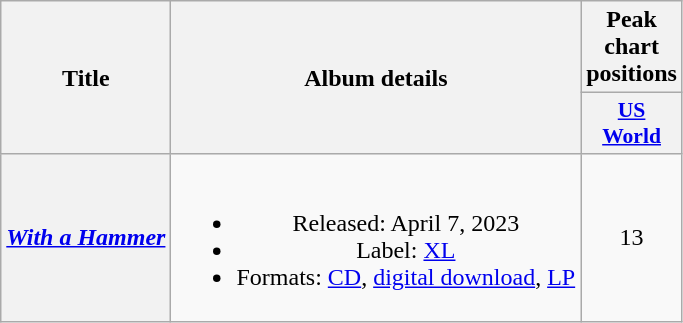<table class="wikitable plainrowheaders" style="text-align:center;">
<tr>
<th scope="col" rowspan="2">Title</th>
<th scope="col" rowspan="2">Album details</th>
<th scope="col" colspan="1">Peak chart positions</th>
</tr>
<tr>
<th scope="col" style="width:2.5em;font-size:90%;"><a href='#'>US<br>World</a><br></th>
</tr>
<tr>
<th scope="row"><em><a href='#'>With a Hammer</a></em></th>
<td><br><ul><li>Released: April 7, 2023</li><li>Label: <a href='#'>XL</a></li><li>Formats: <a href='#'>CD</a>, <a href='#'>digital download</a>, <a href='#'>LP</a></li></ul></td>
<td>13</td>
</tr>
</table>
